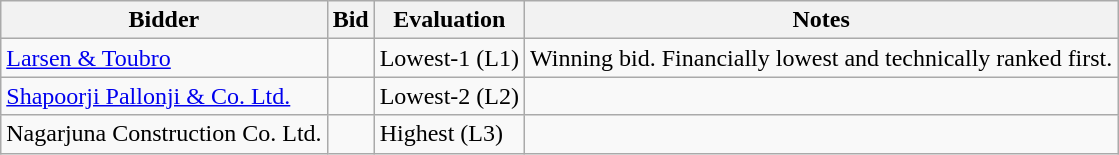<table class="wikitable">
<tr>
<th>Bidder</th>
<th>Bid</th>
<th>Evaluation</th>
<th>Notes</th>
</tr>
<tr>
<td><a href='#'>Larsen & Toubro</a></td>
<td></td>
<td>Lowest-1 (L1)</td>
<td>Winning bid. Financially lowest and technically ranked first.</td>
</tr>
<tr>
<td><a href='#'>Shapoorji Pallonji & Co. Ltd.</a></td>
<td></td>
<td>Lowest-2 (L2)</td>
<td></td>
</tr>
<tr>
<td>Nagarjuna Construction Co. Ltd.</td>
<td></td>
<td>Highest (L3)</td>
<td></td>
</tr>
</table>
